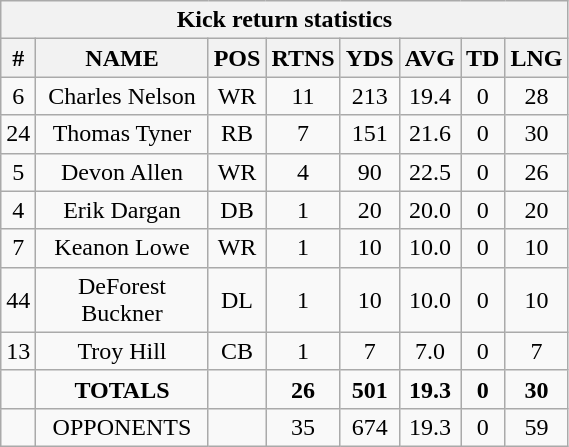<table style="width:30%; text-align:center;" class="wikitable collapsible collapsed">
<tr>
<th colspan="8">Kick return statistics</th>
</tr>
<tr>
<th>#</th>
<th>NAME</th>
<th>POS</th>
<th>RTNS</th>
<th>YDS</th>
<th>AVG</th>
<th>TD</th>
<th>LNG</th>
</tr>
<tr>
<td>6</td>
<td>Charles Nelson</td>
<td>WR</td>
<td>11</td>
<td>213</td>
<td>19.4</td>
<td>0</td>
<td>28</td>
</tr>
<tr>
<td>24</td>
<td>Thomas Tyner</td>
<td>RB</td>
<td>7</td>
<td>151</td>
<td>21.6</td>
<td>0</td>
<td>30</td>
</tr>
<tr>
<td>5</td>
<td>Devon Allen</td>
<td>WR</td>
<td>4</td>
<td>90</td>
<td>22.5</td>
<td>0</td>
<td>26</td>
</tr>
<tr>
<td>4</td>
<td>Erik Dargan</td>
<td>DB</td>
<td>1</td>
<td>20</td>
<td>20.0</td>
<td>0</td>
<td>20</td>
</tr>
<tr>
<td>7</td>
<td>Keanon Lowe</td>
<td>WR</td>
<td>1</td>
<td>10</td>
<td>10.0</td>
<td>0</td>
<td>10</td>
</tr>
<tr>
<td>44</td>
<td>DeForest Buckner</td>
<td>DL</td>
<td>1</td>
<td>10</td>
<td>10.0</td>
<td>0</td>
<td>10</td>
</tr>
<tr>
<td>13</td>
<td>Troy Hill</td>
<td>CB</td>
<td>1</td>
<td>7</td>
<td>7.0</td>
<td>0</td>
<td>7</td>
</tr>
<tr>
<td></td>
<td><strong>TOTALS</strong></td>
<td></td>
<td><strong>26</strong></td>
<td><strong>501</strong></td>
<td><strong>19.3</strong></td>
<td><strong>0</strong></td>
<td><strong>30</strong></td>
</tr>
<tr>
<td></td>
<td>OPPONENTS</td>
<td></td>
<td>35</td>
<td>674</td>
<td>19.3</td>
<td>0</td>
<td>59</td>
</tr>
</table>
